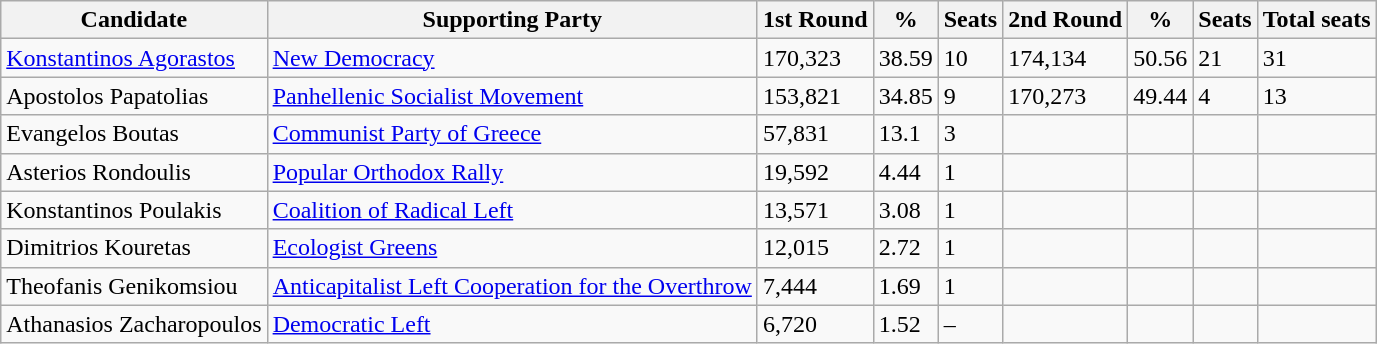<table class="wikitable sortable">
<tr>
<th>Candidate</th>
<th>Supporting Party</th>
<th>1st Round</th>
<th>%</th>
<th>Seats</th>
<th>2nd Round</th>
<th>%</th>
<th>Seats</th>
<th>Total seats</th>
</tr>
<tr>
<td><a href='#'>Konstantinos Agorastos</a></td>
<td><a href='#'>New Democracy</a></td>
<td>170,323</td>
<td>38.59</td>
<td>10</td>
<td>174,134</td>
<td>50.56</td>
<td>21</td>
<td>31</td>
</tr>
<tr>
<td>Apostolos Papatolias</td>
<td><a href='#'>Panhellenic Socialist Movement</a></td>
<td>153,821</td>
<td>34.85</td>
<td>9</td>
<td>170,273</td>
<td>49.44</td>
<td>4</td>
<td>13</td>
</tr>
<tr>
<td>Evangelos Boutas</td>
<td><a href='#'>Communist Party of Greece</a></td>
<td>57,831</td>
<td>13.1</td>
<td>3</td>
<td></td>
<td></td>
<td></td>
<td></td>
</tr>
<tr>
<td>Asterios Rondoulis</td>
<td><a href='#'>Popular Orthodox Rally</a></td>
<td>19,592</td>
<td>4.44</td>
<td>1</td>
<td></td>
<td></td>
<td></td>
<td></td>
</tr>
<tr>
<td>Konstantinos Poulakis</td>
<td><a href='#'>Coalition of Radical Left</a></td>
<td>13,571</td>
<td>3.08</td>
<td>1</td>
<td></td>
<td></td>
<td></td>
<td></td>
</tr>
<tr>
<td>Dimitrios Kouretas</td>
<td><a href='#'>Ecologist Greens</a></td>
<td>12,015</td>
<td>2.72</td>
<td>1</td>
<td></td>
<td></td>
<td></td>
</tr>
<tr>
<td>Theofanis Genikomsiou</td>
<td><a href='#'>Anticapitalist Left Cooperation for the Overthrow</a></td>
<td>7,444</td>
<td>1.69</td>
<td>1</td>
<td></td>
<td></td>
<td></td>
<td></td>
</tr>
<tr>
<td>Athanasios Zacharopoulos</td>
<td><a href='#'>Democratic Left</a></td>
<td>6,720</td>
<td>1.52</td>
<td>–</td>
<td></td>
<td></td>
<td></td>
<td></td>
</tr>
</table>
